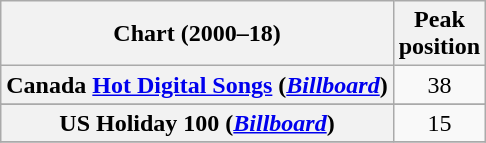<table class="wikitable sortable plainrowheaders" style="text-align:center;">
<tr>
<th>Chart (2000–18)</th>
<th>Peak<br>position</th>
</tr>
<tr>
<th scope="row">Canada <a href='#'>Hot Digital Songs</a> (<em><a href='#'>Billboard</a></em>)</th>
<td>38</td>
</tr>
<tr>
</tr>
<tr>
</tr>
<tr>
</tr>
<tr>
</tr>
<tr>
</tr>
<tr>
<th scope="row">US Holiday 100 (<em><a href='#'>Billboard</a></em>)</th>
<td>15</td>
</tr>
<tr>
</tr>
</table>
